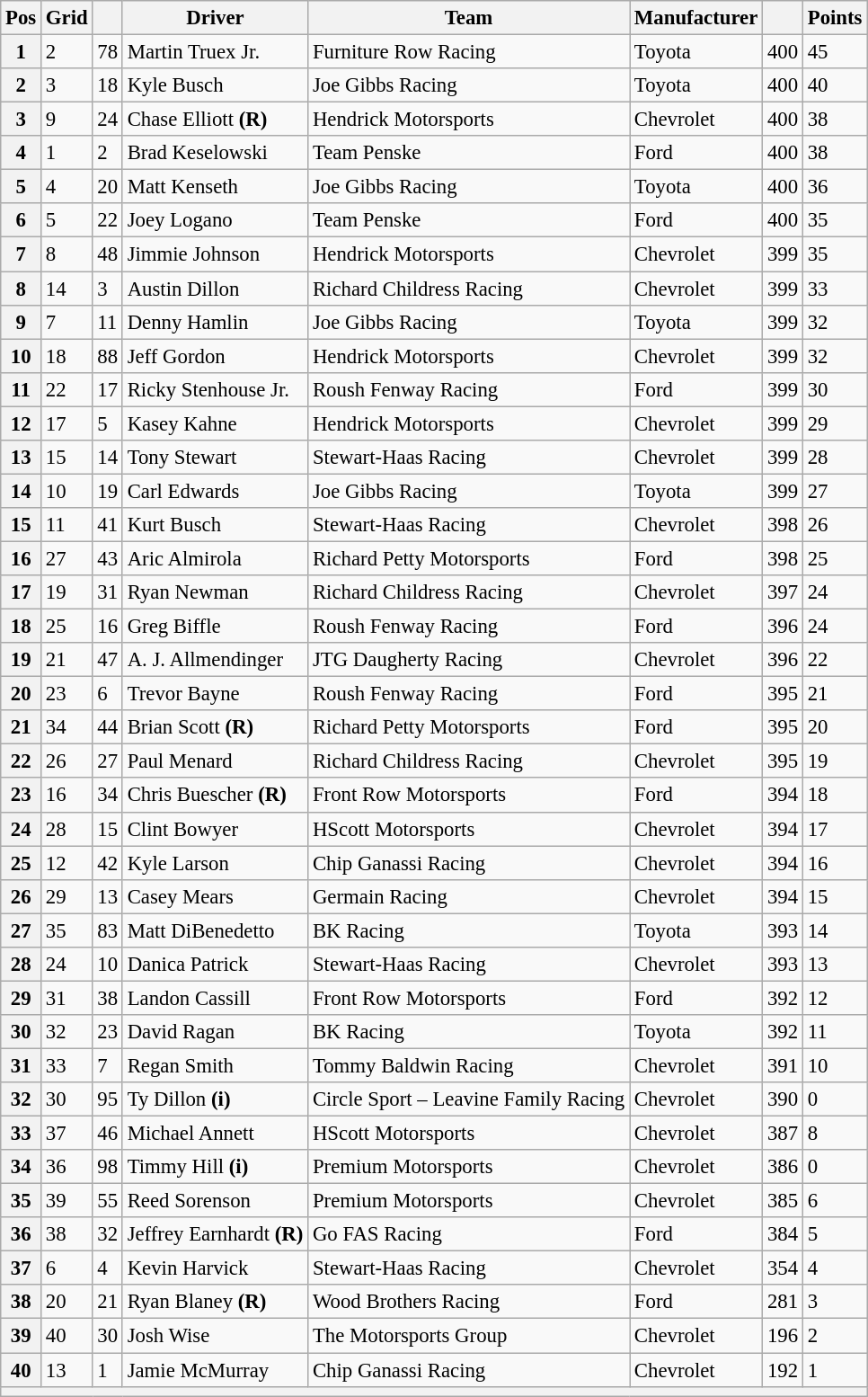<table class="wikitable" style="font-size:95%">
<tr>
<th>Pos</th>
<th>Grid</th>
<th></th>
<th>Driver</th>
<th>Team</th>
<th>Manufacturer</th>
<th></th>
<th>Points</th>
</tr>
<tr>
<th scope="row">1</th>
<td>2</td>
<td>78</td>
<td>Martin Truex Jr.</td>
<td>Furniture Row Racing</td>
<td>Toyota</td>
<td>400</td>
<td>45</td>
</tr>
<tr>
<th scope="row">2</th>
<td>3</td>
<td>18</td>
<td>Kyle Busch</td>
<td>Joe Gibbs Racing</td>
<td>Toyota</td>
<td>400</td>
<td>40</td>
</tr>
<tr>
<th scope="row">3</th>
<td>9</td>
<td>24</td>
<td>Chase Elliott <strong>(R)</strong></td>
<td>Hendrick Motorsports</td>
<td>Chevrolet</td>
<td>400</td>
<td>38</td>
</tr>
<tr>
<th scope="row">4</th>
<td>1</td>
<td>2</td>
<td>Brad Keselowski</td>
<td>Team Penske</td>
<td>Ford</td>
<td>400</td>
<td>38</td>
</tr>
<tr>
<th scope="row">5</th>
<td>4</td>
<td>20</td>
<td>Matt Kenseth</td>
<td>Joe Gibbs Racing</td>
<td>Toyota</td>
<td>400</td>
<td>36</td>
</tr>
<tr>
<th scope="row">6</th>
<td>5</td>
<td>22</td>
<td>Joey Logano</td>
<td>Team Penske</td>
<td>Ford</td>
<td>400</td>
<td>35</td>
</tr>
<tr>
<th scope="row">7</th>
<td>8</td>
<td>48</td>
<td>Jimmie Johnson</td>
<td>Hendrick Motorsports</td>
<td>Chevrolet</td>
<td>399</td>
<td>35</td>
</tr>
<tr>
<th scope="row">8</th>
<td>14</td>
<td>3</td>
<td>Austin Dillon</td>
<td>Richard Childress Racing</td>
<td>Chevrolet</td>
<td>399</td>
<td>33</td>
</tr>
<tr>
<th scope="row">9</th>
<td>7</td>
<td>11</td>
<td>Denny Hamlin</td>
<td>Joe Gibbs Racing</td>
<td>Toyota</td>
<td>399</td>
<td>32</td>
</tr>
<tr>
<th scope="row">10</th>
<td>18</td>
<td>88</td>
<td>Jeff Gordon</td>
<td>Hendrick Motorsports</td>
<td>Chevrolet</td>
<td>399</td>
<td>32</td>
</tr>
<tr>
<th scope="row">11</th>
<td>22</td>
<td>17</td>
<td>Ricky Stenhouse Jr.</td>
<td>Roush Fenway Racing</td>
<td>Ford</td>
<td>399</td>
<td>30</td>
</tr>
<tr>
<th scope="row">12</th>
<td>17</td>
<td>5</td>
<td>Kasey Kahne</td>
<td>Hendrick Motorsports</td>
<td>Chevrolet</td>
<td>399</td>
<td>29</td>
</tr>
<tr>
<th scope="row">13</th>
<td>15</td>
<td>14</td>
<td>Tony Stewart</td>
<td>Stewart-Haas Racing</td>
<td>Chevrolet</td>
<td>399</td>
<td>28</td>
</tr>
<tr>
<th scope="row">14</th>
<td>10</td>
<td>19</td>
<td>Carl Edwards</td>
<td>Joe Gibbs Racing</td>
<td>Toyota</td>
<td>399</td>
<td>27</td>
</tr>
<tr>
<th scope="row">15</th>
<td>11</td>
<td>41</td>
<td>Kurt Busch</td>
<td>Stewart-Haas Racing</td>
<td>Chevrolet</td>
<td>398</td>
<td>26</td>
</tr>
<tr>
<th scope="row">16</th>
<td>27</td>
<td>43</td>
<td>Aric Almirola</td>
<td>Richard Petty Motorsports</td>
<td>Ford</td>
<td>398</td>
<td>25</td>
</tr>
<tr>
<th scope="row">17</th>
<td>19</td>
<td>31</td>
<td>Ryan Newman</td>
<td>Richard Childress Racing</td>
<td>Chevrolet</td>
<td>397</td>
<td>24</td>
</tr>
<tr>
<th scope="row">18</th>
<td>25</td>
<td>16</td>
<td>Greg Biffle</td>
<td>Roush Fenway Racing</td>
<td>Ford</td>
<td>396</td>
<td>24</td>
</tr>
<tr>
<th scope="row">19</th>
<td>21</td>
<td>47</td>
<td>A. J. Allmendinger</td>
<td>JTG Daugherty Racing</td>
<td>Chevrolet</td>
<td>396</td>
<td>22</td>
</tr>
<tr>
<th scope="row">20</th>
<td>23</td>
<td>6</td>
<td>Trevor Bayne</td>
<td>Roush Fenway Racing</td>
<td>Ford</td>
<td>395</td>
<td>21</td>
</tr>
<tr>
<th scope="row">21</th>
<td>34</td>
<td>44</td>
<td>Brian Scott <strong>(R)</strong></td>
<td>Richard Petty Motorsports</td>
<td>Ford</td>
<td>395</td>
<td>20</td>
</tr>
<tr>
<th scope="row">22</th>
<td>26</td>
<td>27</td>
<td>Paul Menard</td>
<td>Richard Childress Racing</td>
<td>Chevrolet</td>
<td>395</td>
<td>19</td>
</tr>
<tr>
<th scope="row">23</th>
<td>16</td>
<td>34</td>
<td>Chris Buescher <strong>(R)</strong></td>
<td>Front Row Motorsports</td>
<td>Ford</td>
<td>394</td>
<td>18</td>
</tr>
<tr>
<th scope="row">24</th>
<td>28</td>
<td>15</td>
<td>Clint Bowyer</td>
<td>HScott Motorsports</td>
<td>Chevrolet</td>
<td>394</td>
<td>17</td>
</tr>
<tr>
<th scope="row">25</th>
<td>12</td>
<td>42</td>
<td>Kyle Larson</td>
<td>Chip Ganassi Racing</td>
<td>Chevrolet</td>
<td>394</td>
<td>16</td>
</tr>
<tr>
<th scope="row">26</th>
<td>29</td>
<td>13</td>
<td>Casey Mears</td>
<td>Germain Racing</td>
<td>Chevrolet</td>
<td>394</td>
<td>15</td>
</tr>
<tr>
<th scope="row">27</th>
<td>35</td>
<td>83</td>
<td>Matt DiBenedetto</td>
<td>BK Racing</td>
<td>Toyota</td>
<td>393</td>
<td>14</td>
</tr>
<tr>
<th scope="row">28</th>
<td>24</td>
<td>10</td>
<td>Danica Patrick</td>
<td>Stewart-Haas Racing</td>
<td>Chevrolet</td>
<td>393</td>
<td>13</td>
</tr>
<tr>
<th scope="row">29</th>
<td>31</td>
<td>38</td>
<td>Landon Cassill</td>
<td>Front Row Motorsports</td>
<td>Ford</td>
<td>392</td>
<td>12</td>
</tr>
<tr>
<th scope="row">30</th>
<td>32</td>
<td>23</td>
<td>David Ragan</td>
<td>BK Racing</td>
<td>Toyota</td>
<td>392</td>
<td>11</td>
</tr>
<tr>
<th scope="row">31</th>
<td>33</td>
<td>7</td>
<td>Regan Smith</td>
<td>Tommy Baldwin Racing</td>
<td>Chevrolet</td>
<td>391</td>
<td>10</td>
</tr>
<tr>
<th scope="row">32</th>
<td>30</td>
<td>95</td>
<td>Ty Dillon <strong>(i)</strong></td>
<td>Circle Sport – Leavine Family Racing</td>
<td>Chevrolet</td>
<td>390</td>
<td>0</td>
</tr>
<tr>
<th scope="row">33</th>
<td>37</td>
<td>46</td>
<td>Michael Annett</td>
<td>HScott Motorsports</td>
<td>Chevrolet</td>
<td>387</td>
<td>8</td>
</tr>
<tr>
<th scope="row">34</th>
<td>36</td>
<td>98</td>
<td>Timmy Hill <strong>(i)</strong></td>
<td>Premium Motorsports</td>
<td>Chevrolet</td>
<td>386</td>
<td>0</td>
</tr>
<tr>
<th scope="row">35</th>
<td>39</td>
<td>55</td>
<td>Reed Sorenson</td>
<td>Premium Motorsports</td>
<td>Chevrolet</td>
<td>385</td>
<td>6</td>
</tr>
<tr>
<th scope="row">36</th>
<td>38</td>
<td>32</td>
<td>Jeffrey Earnhardt <strong>(R)</strong></td>
<td>Go FAS Racing</td>
<td>Ford</td>
<td>384</td>
<td>5</td>
</tr>
<tr>
<th scope="row">37</th>
<td>6</td>
<td>4</td>
<td>Kevin Harvick</td>
<td>Stewart-Haas Racing</td>
<td>Chevrolet</td>
<td>354</td>
<td>4</td>
</tr>
<tr>
<th scope="row">38</th>
<td>20</td>
<td>21</td>
<td>Ryan Blaney <strong>(R)</strong></td>
<td>Wood Brothers Racing</td>
<td>Ford</td>
<td>281</td>
<td>3</td>
</tr>
<tr>
<th scope="row">39</th>
<td>40</td>
<td>30</td>
<td>Josh Wise</td>
<td>The Motorsports Group</td>
<td>Chevrolet</td>
<td>196</td>
<td>2</td>
</tr>
<tr>
<th scope="row">40</th>
<td>13</td>
<td>1</td>
<td>Jamie McMurray</td>
<td>Chip Ganassi Racing</td>
<td>Chevrolet</td>
<td>192</td>
<td>1</td>
</tr>
<tr class="sortbottom">
<th colspan="8"></th>
</tr>
</table>
